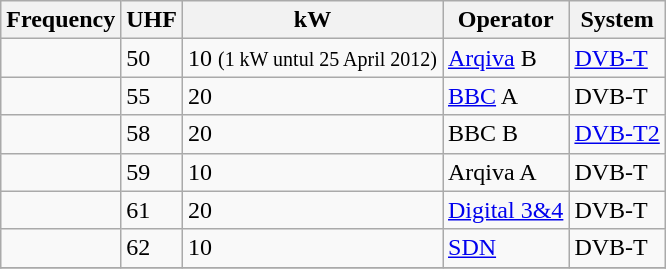<table class="wikitable sortable">
<tr>
<th>Frequency</th>
<th>UHF</th>
<th>kW</th>
<th>Operator</th>
<th>System</th>
</tr>
<tr>
<td></td>
<td>50</td>
<td>10 <small>(1 kW untul 25 April 2012)</small></td>
<td><a href='#'>Arqiva</a> B</td>
<td><a href='#'>DVB-T</a></td>
</tr>
<tr>
<td></td>
<td>55</td>
<td>20</td>
<td><a href='#'>BBC</a> A</td>
<td>DVB-T</td>
</tr>
<tr>
<td></td>
<td>58</td>
<td>20</td>
<td>BBC B</td>
<td><a href='#'>DVB-T2</a></td>
</tr>
<tr>
<td></td>
<td>59</td>
<td>10</td>
<td>Arqiva A</td>
<td>DVB-T</td>
</tr>
<tr>
<td></td>
<td>61</td>
<td>20</td>
<td><a href='#'>Digital 3&4</a></td>
<td>DVB-T</td>
</tr>
<tr>
<td></td>
<td>62</td>
<td>10</td>
<td><a href='#'>SDN</a></td>
<td>DVB-T</td>
</tr>
<tr>
</tr>
</table>
